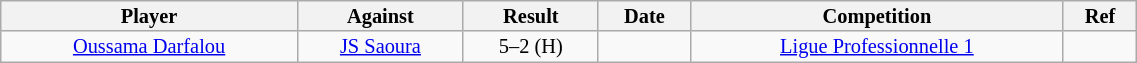<table class="wikitable sortable alternance"  style="font-size:85%; text-align:center; line-height:14px; width:60%;">
<tr>
<th>Player</th>
<th>Against</th>
<th>Result</th>
<th>Date</th>
<th>Competition</th>
<th>Ref</th>
</tr>
<tr>
<td> <a href='#'>Oussama Darfalou</a></td>
<td><a href='#'>JS Saoura</a></td>
<td>5–2 (H)</td>
<td></td>
<td><a href='#'>Ligue Professionnelle 1</a></td>
<td></td>
</tr>
</table>
